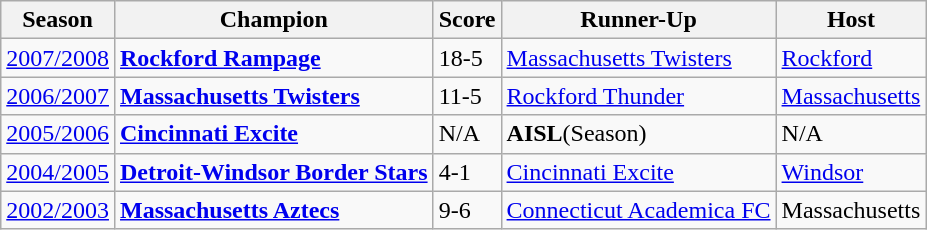<table class="wikitable">
<tr>
<th>Season</th>
<th>Champion</th>
<th>Score</th>
<th>Runner-Up</th>
<th>Host</th>
</tr>
<tr>
<td><a href='#'>2007/2008</a></td>
<td><strong><a href='#'>Rockford Rampage</a></strong></td>
<td>18-5</td>
<td><a href='#'>Massachusetts Twisters</a></td>
<td><a href='#'>Rockford</a></td>
</tr>
<tr>
<td><a href='#'>2006/2007</a></td>
<td><strong><a href='#'>Massachusetts Twisters</a></strong></td>
<td>11-5</td>
<td><a href='#'>Rockford Thunder</a></td>
<td><a href='#'>Massachusetts</a></td>
</tr>
<tr>
<td><a href='#'>2005/2006</a></td>
<td><strong><a href='#'>Cincinnati Excite</a></strong></td>
<td>N/A</td>
<td><strong>AISL</strong>(Season)</td>
<td>N/A</td>
</tr>
<tr>
<td><a href='#'>2004/2005</a></td>
<td><strong><a href='#'>Detroit-Windsor Border Stars</a></strong></td>
<td>4-1</td>
<td><a href='#'>Cincinnati Excite</a></td>
<td><a href='#'>Windsor</a></td>
</tr>
<tr>
<td><a href='#'>2002/2003</a></td>
<td><strong><a href='#'>Massachusetts Aztecs</a></strong></td>
<td>9-6</td>
<td><a href='#'>Connecticut Academica FC</a></td>
<td>Massachusetts</td>
</tr>
</table>
